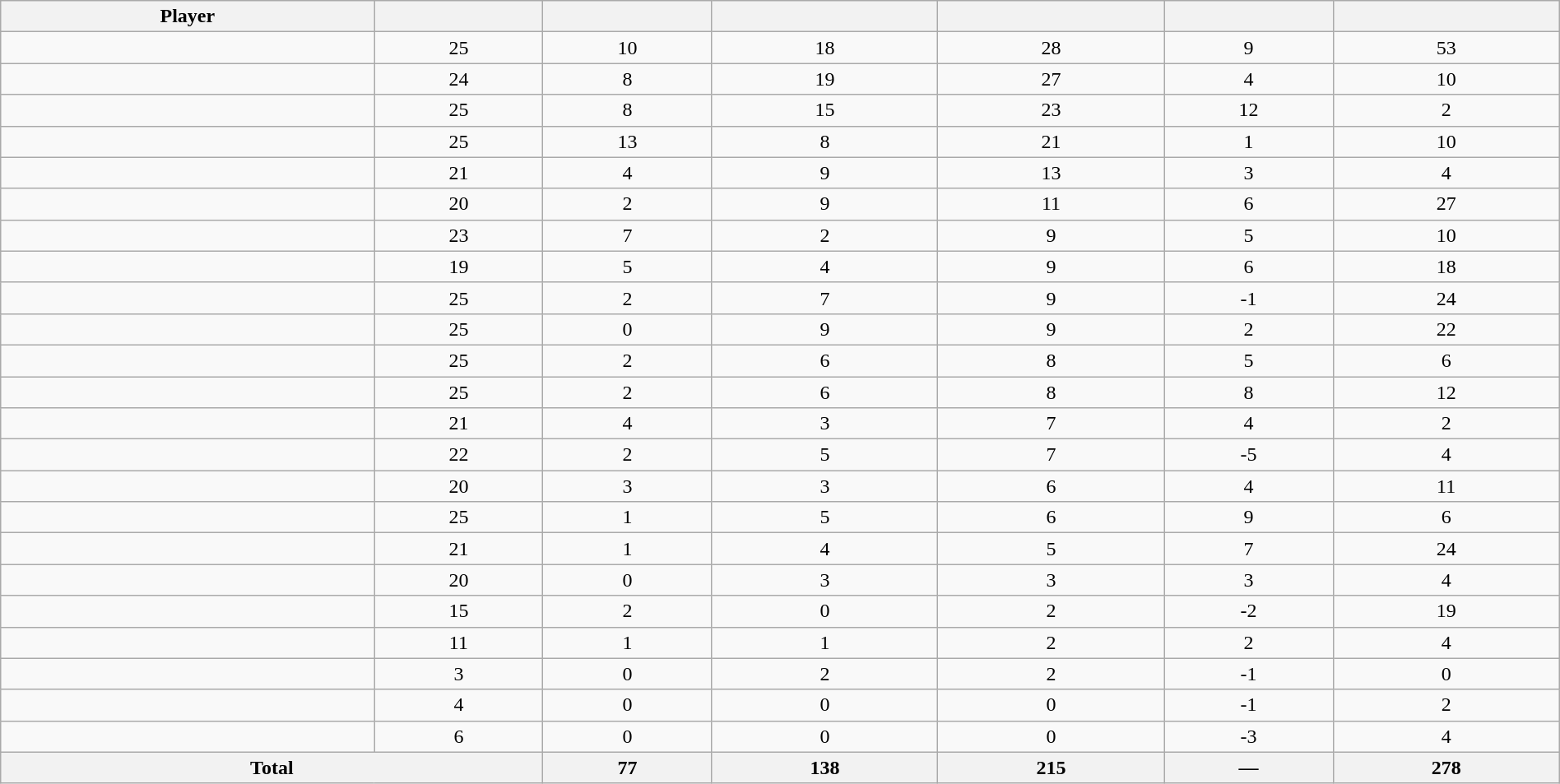<table class="wikitable sortable" style="width:100%; text-align:center;">
<tr>
<th>Player</th>
<th></th>
<th></th>
<th></th>
<th></th>
<th data-sort-type="number"></th>
<th></th>
</tr>
<tr>
<td></td>
<td>25</td>
<td>10</td>
<td>18</td>
<td>28</td>
<td>9</td>
<td>53</td>
</tr>
<tr>
<td></td>
<td>24</td>
<td>8</td>
<td>19</td>
<td>27</td>
<td>4</td>
<td>10</td>
</tr>
<tr>
<td></td>
<td>25</td>
<td>8</td>
<td>15</td>
<td>23</td>
<td>12</td>
<td>2</td>
</tr>
<tr>
<td></td>
<td>25</td>
<td>13</td>
<td>8</td>
<td>21</td>
<td>1</td>
<td>10</td>
</tr>
<tr>
<td></td>
<td>21</td>
<td>4</td>
<td>9</td>
<td>13</td>
<td>3</td>
<td>4</td>
</tr>
<tr>
<td></td>
<td>20</td>
<td>2</td>
<td>9</td>
<td>11</td>
<td>6</td>
<td>27</td>
</tr>
<tr>
<td></td>
<td>23</td>
<td>7</td>
<td>2</td>
<td>9</td>
<td>5</td>
<td>10</td>
</tr>
<tr>
<td></td>
<td>19</td>
<td>5</td>
<td>4</td>
<td>9</td>
<td>6</td>
<td>18</td>
</tr>
<tr>
<td></td>
<td>25</td>
<td>2</td>
<td>7</td>
<td>9</td>
<td>-1</td>
<td>24</td>
</tr>
<tr>
<td></td>
<td>25</td>
<td>0</td>
<td>9</td>
<td>9</td>
<td>2</td>
<td>22</td>
</tr>
<tr>
<td></td>
<td>25</td>
<td>2</td>
<td>6</td>
<td>8</td>
<td>5</td>
<td>6</td>
</tr>
<tr>
<td></td>
<td>25</td>
<td>2</td>
<td>6</td>
<td>8</td>
<td>8</td>
<td>12</td>
</tr>
<tr>
<td></td>
<td>21</td>
<td>4</td>
<td>3</td>
<td>7</td>
<td>4</td>
<td>2</td>
</tr>
<tr>
<td></td>
<td>22</td>
<td>2</td>
<td>5</td>
<td>7</td>
<td>-5</td>
<td>4</td>
</tr>
<tr>
<td></td>
<td>20</td>
<td>3</td>
<td>3</td>
<td>6</td>
<td>4</td>
<td>11</td>
</tr>
<tr>
<td></td>
<td>25</td>
<td>1</td>
<td>5</td>
<td>6</td>
<td>9</td>
<td>6</td>
</tr>
<tr>
<td></td>
<td>21</td>
<td>1</td>
<td>4</td>
<td>5</td>
<td>7</td>
<td>24</td>
</tr>
<tr>
<td></td>
<td>20</td>
<td>0</td>
<td>3</td>
<td>3</td>
<td>3</td>
<td>4</td>
</tr>
<tr>
<td></td>
<td>15</td>
<td>2</td>
<td>0</td>
<td>2</td>
<td>-2</td>
<td>19</td>
</tr>
<tr>
<td></td>
<td>11</td>
<td>1</td>
<td>1</td>
<td>2</td>
<td>2</td>
<td>4</td>
</tr>
<tr>
<td></td>
<td>3</td>
<td>0</td>
<td>2</td>
<td>2</td>
<td>-1</td>
<td>0</td>
</tr>
<tr>
<td></td>
<td>4</td>
<td>0</td>
<td>0</td>
<td>0</td>
<td>-1</td>
<td>2</td>
</tr>
<tr>
<td></td>
<td>6</td>
<td>0</td>
<td>0</td>
<td>0</td>
<td>-3</td>
<td>4</td>
</tr>
<tr class="sortbottom">
<th colspan=2>Total</th>
<th>77</th>
<th>138</th>
<th>215</th>
<th>—</th>
<th>278</th>
</tr>
</table>
